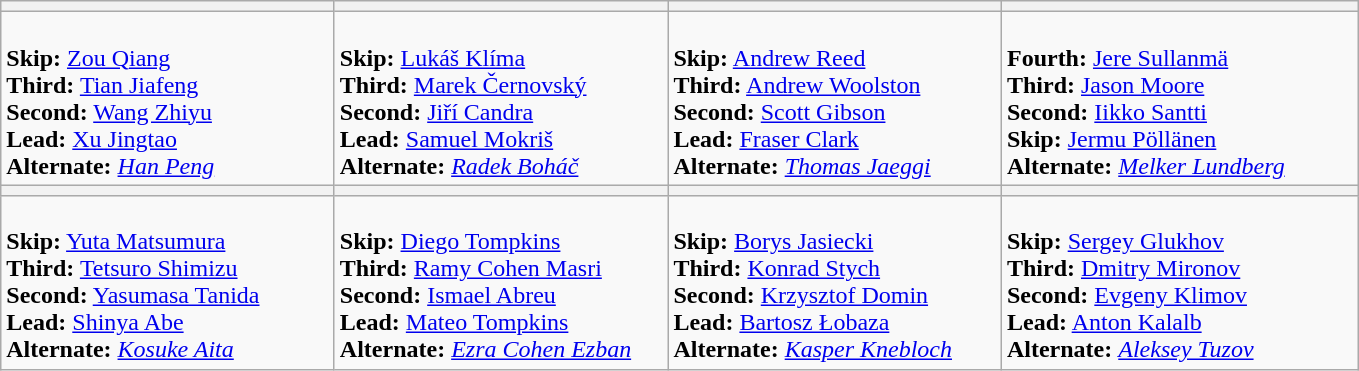<table class="wikitable">
<tr>
<th width=215></th>
<th width=215></th>
<th width=215></th>
<th width=215></th>
</tr>
<tr>
<td><br><strong>Skip:</strong> <a href='#'>Zou Qiang</a><br>
<strong>Third:</strong> <a href='#'>Tian Jiafeng</a><br>
<strong>Second:</strong> <a href='#'>Wang Zhiyu</a><br>
<strong>Lead:</strong> <a href='#'>Xu Jingtao</a><br>
<strong>Alternate:</strong> <em><a href='#'>Han Peng</a></em></td>
<td><br><strong>Skip:</strong> <a href='#'>Lukáš Klíma</a><br>
<strong>Third:</strong> <a href='#'>Marek Černovský</a><br>
<strong>Second:</strong> <a href='#'>Jiří Candra</a><br>
<strong>Lead:</strong> <a href='#'>Samuel Mokriš</a><br>
<strong>Alternate:</strong> <em><a href='#'>Radek Boháč</a></em></td>
<td><br><strong>Skip:</strong> <a href='#'>Andrew Reed</a><br>
<strong>Third:</strong> <a href='#'>Andrew Woolston</a><br>
<strong>Second:</strong> <a href='#'>Scott Gibson</a><br>
<strong>Lead:</strong> <a href='#'>Fraser Clark</a><br>
<strong>Alternate:</strong> <em><a href='#'>Thomas Jaeggi</a></em></td>
<td><br><strong>Fourth:</strong> <a href='#'>Jere Sullanmä</a><br>
<strong>Third:</strong> <a href='#'>Jason Moore</a><br>
<strong>Second:</strong> <a href='#'>Iikko Santti</a><br>
<strong>Skip:</strong> <a href='#'>Jermu Pöllänen</a><br>
<strong>Alternate:</strong> <em><a href='#'>Melker Lundberg</a></em></td>
</tr>
<tr>
<th width=215></th>
<th width=215></th>
<th width=215></th>
<th width=230></th>
</tr>
<tr>
<td><br><strong>Skip:</strong> <a href='#'>Yuta Matsumura</a><br>
<strong>Third:</strong> <a href='#'>Tetsuro Shimizu</a><br>
<strong>Second:</strong> <a href='#'>Yasumasa Tanida</a><br>
<strong>Lead:</strong> <a href='#'>Shinya Abe</a><br>
<strong>Alternate:</strong> <em><a href='#'>Kosuke Aita</a></em></td>
<td><br><strong>Skip:</strong> <a href='#'>Diego Tompkins</a><br>
<strong>Third:</strong> <a href='#'>Ramy Cohen Masri</a><br>
<strong>Second:</strong> <a href='#'>Ismael Abreu</a><br>
<strong>Lead:</strong> <a href='#'>Mateo Tompkins</a><br>
<strong>Alternate:</strong> <em><a href='#'>Ezra Cohen Ezban</a></em></td>
<td><br><strong>Skip:</strong> <a href='#'>Borys Jasiecki</a><br>
<strong>Third:</strong> <a href='#'>Konrad Stych</a><br>
<strong>Second:</strong> <a href='#'>Krzysztof Domin</a><br>
<strong>Lead:</strong> <a href='#'>Bartosz Łobaza</a><br>
<strong>Alternate:</strong> <em><a href='#'>Kasper Knebloch</a></em></td>
<td><br><strong>Skip:</strong> <a href='#'>Sergey Glukhov</a><br>
<strong>Third:</strong> <a href='#'>Dmitry Mironov</a><br>
<strong>Second:</strong> <a href='#'>Evgeny Klimov</a><br>
<strong>Lead:</strong> <a href='#'>Anton Kalalb</a><br>
<strong>Alternate:</strong> <em><a href='#'>Aleksey Tuzov</a></em></td>
</tr>
</table>
